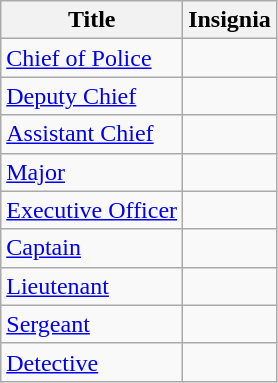<table class="wikitable">
<tr>
<th>Title</th>
<th>Insignia</th>
</tr>
<tr>
<td><a href='#'>Chief of Police</a></td>
<td></td>
</tr>
<tr>
<td><a href='#'>Deputy Chief</a></td>
<td></td>
</tr>
<tr>
<td><a href='#'>Assistant Chief</a></td>
<td></td>
</tr>
<tr>
<td><a href='#'>Major</a></td>
<td></td>
</tr>
<tr>
<td><a href='#'>Executive Officer</a></td>
<td><br></td>
</tr>
<tr>
<td><a href='#'>Captain</a></td>
<td></td>
</tr>
<tr>
<td><a href='#'>Lieutenant</a></td>
<td></td>
</tr>
<tr>
<td><a href='#'>Sergeant</a></td>
<td></td>
</tr>
<tr>
<td><a href='#'>Detective</a></td>
<td></td>
</tr>
</table>
